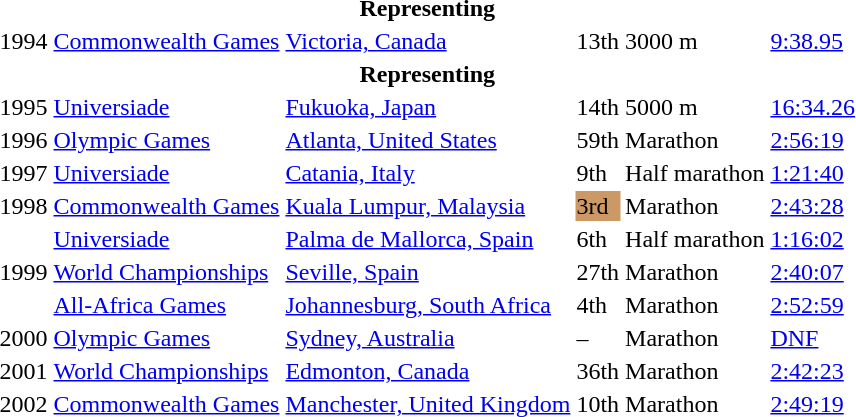<table>
<tr>
<th colspan="6">Representing </th>
</tr>
<tr>
<td>1994</td>
<td><a href='#'>Commonwealth Games</a></td>
<td><a href='#'>Victoria, Canada</a></td>
<td>13th</td>
<td>3000 m</td>
<td><a href='#'>9:38.95</a></td>
</tr>
<tr>
<th colspan="6">Representing </th>
</tr>
<tr>
<td>1995</td>
<td><a href='#'>Universiade</a></td>
<td><a href='#'>Fukuoka, Japan</a></td>
<td>14th</td>
<td>5000 m</td>
<td><a href='#'>16:34.26</a></td>
</tr>
<tr>
<td>1996</td>
<td><a href='#'>Olympic Games</a></td>
<td><a href='#'>Atlanta, United States</a></td>
<td>59th</td>
<td>Marathon</td>
<td><a href='#'>2:56:19</a></td>
</tr>
<tr>
<td>1997</td>
<td><a href='#'>Universiade</a></td>
<td><a href='#'>Catania, Italy</a></td>
<td>9th</td>
<td>Half marathon</td>
<td><a href='#'>1:21:40</a></td>
</tr>
<tr>
<td>1998</td>
<td><a href='#'>Commonwealth Games</a></td>
<td><a href='#'>Kuala Lumpur, Malaysia</a></td>
<td bgcolor=cc9966>3rd</td>
<td>Marathon</td>
<td><a href='#'>2:43:28</a></td>
</tr>
<tr>
<td rowspan=3>1999</td>
<td><a href='#'>Universiade</a></td>
<td><a href='#'>Palma de Mallorca, Spain</a></td>
<td>6th</td>
<td>Half marathon</td>
<td><a href='#'>1:16:02</a></td>
</tr>
<tr>
<td><a href='#'>World Championships</a></td>
<td><a href='#'>Seville, Spain</a></td>
<td>27th</td>
<td>Marathon</td>
<td><a href='#'>2:40:07</a></td>
</tr>
<tr>
<td><a href='#'>All-Africa Games</a></td>
<td><a href='#'>Johannesburg, South Africa</a></td>
<td>4th</td>
<td>Marathon</td>
<td><a href='#'>2:52:59</a></td>
</tr>
<tr>
<td>2000</td>
<td><a href='#'>Olympic Games</a></td>
<td><a href='#'>Sydney, Australia</a></td>
<td>–</td>
<td>Marathon</td>
<td><a href='#'>DNF</a></td>
</tr>
<tr>
<td>2001</td>
<td><a href='#'>World Championships</a></td>
<td><a href='#'>Edmonton, Canada</a></td>
<td>36th</td>
<td>Marathon</td>
<td><a href='#'>2:42:23</a></td>
</tr>
<tr>
<td>2002</td>
<td><a href='#'>Commonwealth Games</a></td>
<td><a href='#'>Manchester, United Kingdom</a></td>
<td>10th</td>
<td>Marathon</td>
<td><a href='#'>2:49:19</a></td>
</tr>
</table>
